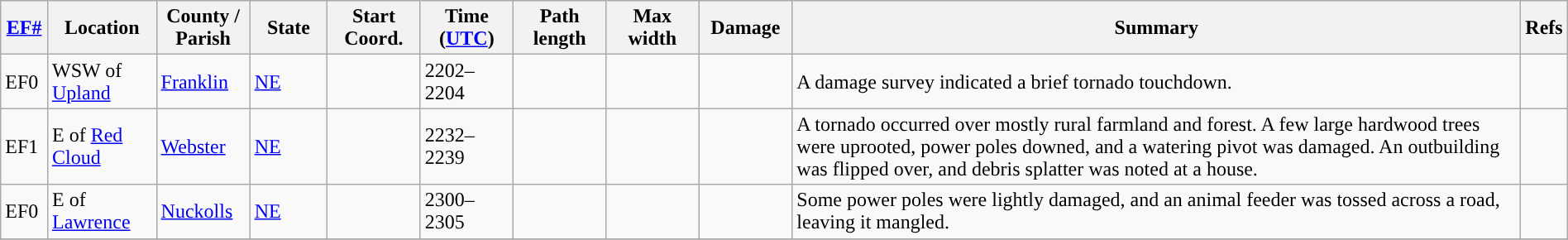<table class="wikitable sortable" style="width:100%;">
<tr>
<th scope="col"  style="width:3%; text-align:center;"><a href='#'>EF#</a></th>
<th scope="col"  style="width:7%; text-align:center;" class="unsortable">Location</th>
<th scope="col"  style="width:6%; text-align:center;" class="unsortable">County / Parish</th>
<th scope="col"  style="width:5%; text-align:center;">State</th>
<th scope="col"  style="width:6%; text-align:center;">Start Coord.</th>
<th scope="col"  style="width:6%; text-align:center;">Time (<a href='#'>UTC</a>)</th>
<th scope="col"  style="width:6%; text-align:center;">Path length</th>
<th scope="col"  style="width:6%; text-align:center;">Max width</th>
<th scope="col"  style="width:6%; text-align:center;">Damage</th>
<th scope="col" class="unsortable" style="width:48%; text-align:center;">Summary</th>
<th scope="col" class="unsortable" style="width:48%; text-align:center;">Refs</th>
</tr>
<tr>
<td>EF0</td>
<td>WSW of <a href='#'>Upland</a></td>
<td><a href='#'>Franklin</a></td>
<td><a href='#'>NE</a></td>
<td></td>
<td>2202–2204</td>
<td></td>
<td></td>
<td></td>
<td>A damage survey indicated a brief tornado touchdown.</td>
<td></td>
</tr>
<tr>
<td>EF1</td>
<td>E of <a href='#'>Red Cloud</a></td>
<td><a href='#'>Webster</a></td>
<td><a href='#'>NE</a></td>
<td></td>
<td>2232–2239</td>
<td></td>
<td></td>
<td></td>
<td>A tornado occurred over mostly rural farmland and forest. A few large hardwood trees were uprooted, power poles downed, and a watering pivot was damaged. An outbuilding was flipped over, and debris splatter was noted at a house.</td>
<td></td>
</tr>
<tr>
<td>EF0</td>
<td>E of <a href='#'>Lawrence</a></td>
<td><a href='#'>Nuckolls</a></td>
<td><a href='#'>NE</a></td>
<td></td>
<td>2300–2305</td>
<td></td>
<td></td>
<td></td>
<td>Some power poles were lightly damaged, and an animal feeder was tossed across a road, leaving it mangled.</td>
<td></td>
</tr>
<tr>
</tr>
</table>
